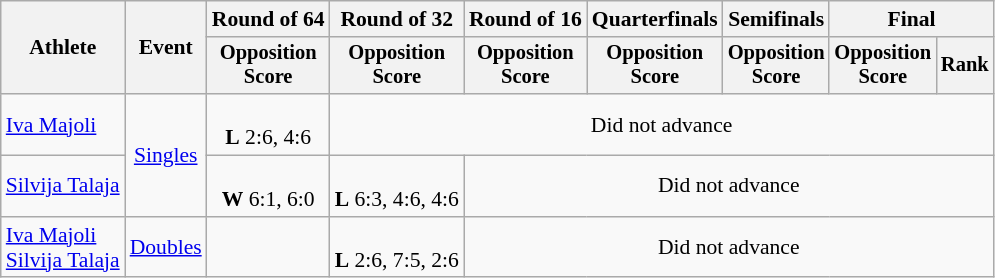<table class=wikitable style="font-size:90%">
<tr>
<th rowspan=2>Athlete</th>
<th rowspan=2>Event</th>
<th>Round of 64</th>
<th>Round of 32</th>
<th>Round of 16</th>
<th>Quarterfinals</th>
<th>Semifinals</th>
<th colspan=2>Final</th>
</tr>
<tr style="font-size:95%">
<th>Opposition<br>Score</th>
<th>Opposition<br>Score</th>
<th>Opposition<br>Score</th>
<th>Opposition<br>Score</th>
<th>Opposition<br>Score</th>
<th>Opposition<br>Score</th>
<th>Rank</th>
</tr>
<tr align=center>
<td align=left><a href='#'>Iva Majoli</a></td>
<td rowspan=2><a href='#'>Singles</a></td>
<td><br><strong>L</strong> 2:6, 4:6</td>
<td colspan=6>Did not advance</td>
</tr>
<tr align=center>
<td align=left><a href='#'>Silvija Talaja</a></td>
<td><br><strong>W</strong> 6:1, 6:0</td>
<td><br><strong>L</strong> 6:3, 4:6, 4:6</td>
<td colspan=5>Did not advance</td>
</tr>
<tr align=center>
<td align=left><a href='#'>Iva Majoli</a><br><a href='#'>Silvija Talaja</a></td>
<td><a href='#'>Doubles</a></td>
<td></td>
<td><br><strong>L</strong> 2:6, 7:5, 2:6</td>
<td colspan=5>Did not advance</td>
</tr>
</table>
